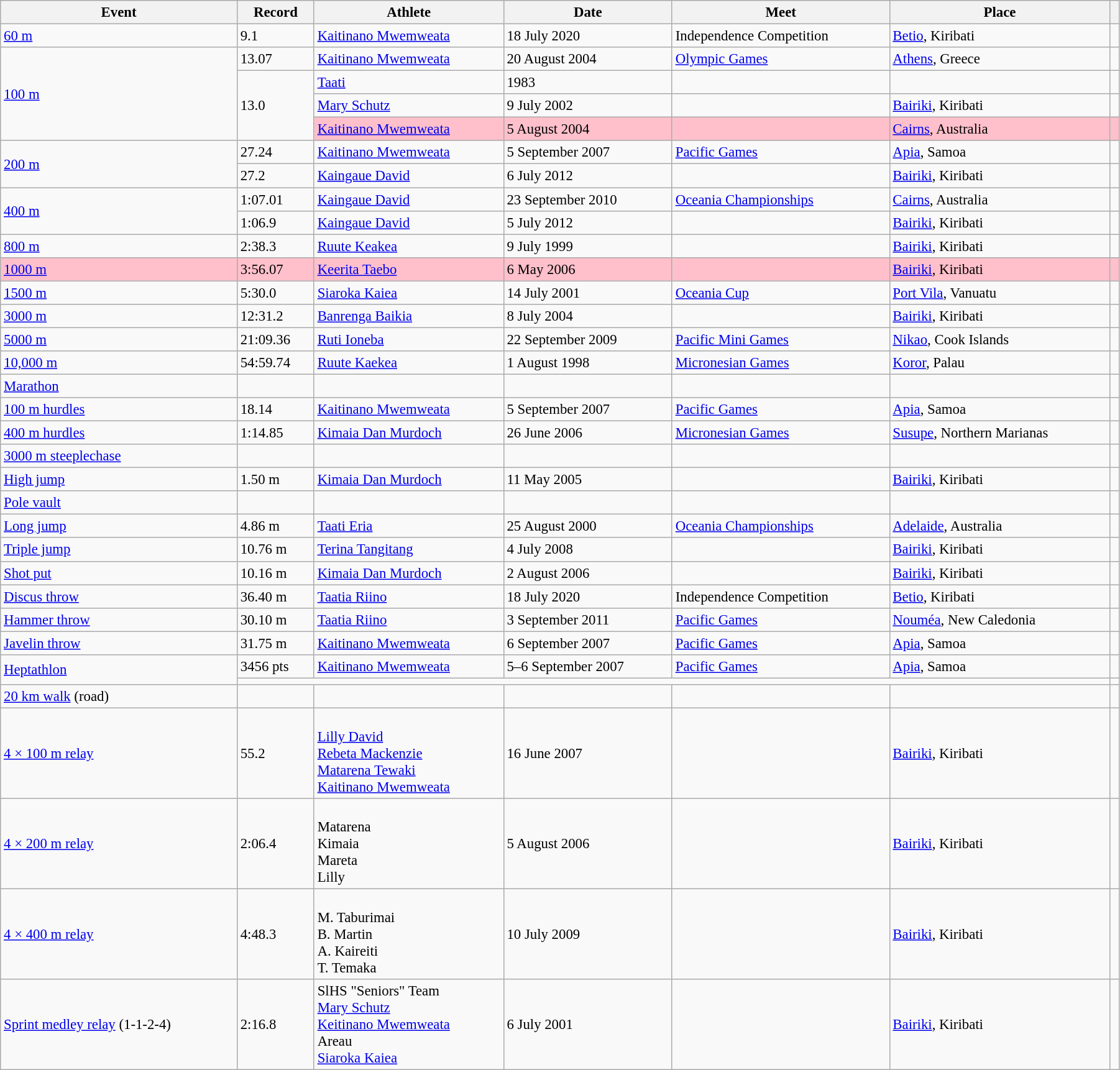<table class="wikitable" style="font-size:95%; width: 95%;">
<tr>
<th>Event</th>
<th>Record</th>
<th>Athlete</th>
<th>Date</th>
<th>Meet</th>
<th>Place</th>
<th></th>
</tr>
<tr>
<td><a href='#'>60 m</a></td>
<td>9.1  </td>
<td><a href='#'>Kaitinano Mwemweata</a></td>
<td>18 July 2020</td>
<td>Independence Competition</td>
<td><a href='#'>Betio</a>, Kiribati</td>
<td></td>
</tr>
<tr>
<td rowspan=4><a href='#'>100 m</a></td>
<td>13.07 </td>
<td><a href='#'>Kaitinano Mwemweata</a></td>
<td>20 August 2004</td>
<td><a href='#'>Olympic Games</a></td>
<td><a href='#'>Athens</a>, Greece</td>
<td></td>
</tr>
<tr>
<td rowspan=3>13.0  </td>
<td><a href='#'>Taati</a></td>
<td>1983</td>
<td></td>
<td></td>
<td></td>
</tr>
<tr>
<td><a href='#'>Mary Schutz</a></td>
<td>9 July 2002</td>
<td></td>
<td><a href='#'>Bairiki</a>, Kiribati</td>
<td></td>
</tr>
<tr style="background:pink">
<td><a href='#'>Kaitinano Mwemweata</a></td>
<td>5 August 2004</td>
<td></td>
<td><a href='#'>Cairns</a>, Australia</td>
<td></td>
</tr>
<tr>
<td rowspan=2><a href='#'>200 m</a></td>
<td>27.24   </td>
<td><a href='#'>Kaitinano Mwemweata</a></td>
<td>5 September 2007</td>
<td><a href='#'>Pacific Games</a></td>
<td><a href='#'>Apia</a>, Samoa</td>
<td></td>
</tr>
<tr>
<td>27.2  </td>
<td><a href='#'>Kaingaue David</a></td>
<td>6 July 2012</td>
<td></td>
<td><a href='#'>Bairiki</a>, Kiribati</td>
<td></td>
</tr>
<tr>
<td rowspan=2><a href='#'>400 m</a></td>
<td>1:07.01</td>
<td><a href='#'>Kaingaue David</a></td>
<td>23 September 2010</td>
<td><a href='#'>Oceania Championships</a></td>
<td><a href='#'>Cairns</a>, Australia</td>
<td></td>
</tr>
<tr>
<td>1:06.9 </td>
<td><a href='#'>Kaingaue David</a></td>
<td>5 July 2012</td>
<td></td>
<td><a href='#'>Bairiki</a>, Kiribati</td>
<td></td>
</tr>
<tr>
<td><a href='#'>800 m</a></td>
<td>2:38.3</td>
<td><a href='#'>Ruute Keakea</a></td>
<td>9 July 1999</td>
<td></td>
<td><a href='#'>Bairiki</a>, Kiribati</td>
<td></td>
</tr>
<tr style="background:pink">
<td><a href='#'>1000 m</a></td>
<td>3:56.07</td>
<td><a href='#'>Keerita Taebo</a></td>
<td>6 May 2006</td>
<td></td>
<td><a href='#'>Bairiki</a>, Kiribati</td>
<td></td>
</tr>
<tr>
<td><a href='#'>1500 m</a></td>
<td>5:30.0</td>
<td><a href='#'>Siaroka Kaiea</a></td>
<td>14 July 2001</td>
<td><a href='#'>Oceania Cup</a></td>
<td><a href='#'>Port Vila</a>, Vanuatu</td>
<td></td>
</tr>
<tr>
<td><a href='#'>3000 m</a></td>
<td>12:31.2</td>
<td><a href='#'>Banrenga Baikia</a></td>
<td>8 July 2004</td>
<td></td>
<td><a href='#'>Bairiki</a>, Kiribati</td>
<td></td>
</tr>
<tr>
<td><a href='#'>5000 m</a></td>
<td>21:09.36</td>
<td><a href='#'>Ruti Ioneba</a></td>
<td>22 September 2009</td>
<td><a href='#'>Pacific Mini Games</a></td>
<td><a href='#'>Nikao</a>, Cook Islands</td>
<td></td>
</tr>
<tr>
<td><a href='#'>10,000 m</a></td>
<td>54:59.74</td>
<td><a href='#'>Ruute Kaekea</a></td>
<td>1 August 1998</td>
<td><a href='#'>Micronesian Games</a></td>
<td><a href='#'>Koror</a>, Palau</td>
<td></td>
</tr>
<tr>
<td><a href='#'>Marathon</a></td>
<td></td>
<td></td>
<td></td>
<td></td>
<td></td>
<td></td>
</tr>
<tr>
<td><a href='#'>100 m hurdles</a></td>
<td>18.14  </td>
<td><a href='#'>Kaitinano Mwemweata</a></td>
<td>5 September 2007</td>
<td><a href='#'>Pacific Games</a></td>
<td><a href='#'>Apia</a>, Samoa</td>
<td></td>
</tr>
<tr>
<td><a href='#'>400 m hurdles</a></td>
<td>1:14.85</td>
<td><a href='#'>Kimaia Dan Murdoch</a></td>
<td>26 June 2006</td>
<td><a href='#'>Micronesian Games</a></td>
<td><a href='#'>Susupe</a>, Northern Marianas</td>
<td></td>
</tr>
<tr>
<td><a href='#'>3000 m steeplechase</a></td>
<td></td>
<td></td>
<td></td>
<td></td>
<td></td>
<td></td>
</tr>
<tr>
<td><a href='#'>High jump</a></td>
<td>1.50 m</td>
<td><a href='#'>Kimaia Dan Murdoch</a></td>
<td>11 May 2005</td>
<td></td>
<td><a href='#'>Bairiki</a>, Kiribati</td>
<td></td>
</tr>
<tr>
<td><a href='#'>Pole vault</a></td>
<td></td>
<td></td>
<td></td>
<td></td>
<td></td>
<td></td>
</tr>
<tr>
<td><a href='#'>Long jump</a></td>
<td>4.86 m </td>
<td><a href='#'>Taati Eria</a></td>
<td>25 August 2000</td>
<td><a href='#'>Oceania Championships</a></td>
<td><a href='#'>Adelaide</a>, Australia</td>
<td></td>
</tr>
<tr>
<td><a href='#'>Triple jump</a></td>
<td>10.76 m</td>
<td><a href='#'>Terina Tangitang</a></td>
<td>4 July 2008</td>
<td></td>
<td><a href='#'>Bairiki</a>, Kiribati</td>
<td></td>
</tr>
<tr>
<td><a href='#'>Shot put</a></td>
<td>10.16 m</td>
<td><a href='#'>Kimaia Dan Murdoch</a></td>
<td>2 August 2006</td>
<td></td>
<td><a href='#'>Bairiki</a>, Kiribati</td>
<td></td>
</tr>
<tr>
<td><a href='#'>Discus throw</a></td>
<td>36.40 m</td>
<td><a href='#'>Taatia Riino</a></td>
<td>18 July 2020</td>
<td>Independence Competition</td>
<td><a href='#'>Betio</a>, Kiribati</td>
<td></td>
</tr>
<tr>
<td><a href='#'>Hammer throw</a></td>
<td>30.10 m</td>
<td><a href='#'>Taatia Riino</a></td>
<td>3 September 2011</td>
<td><a href='#'>Pacific Games</a></td>
<td><a href='#'>Nouméa</a>, New Caledonia</td>
<td></td>
</tr>
<tr>
<td><a href='#'>Javelin throw</a></td>
<td>31.75 m </td>
<td><a href='#'>Kaitinano Mwemweata</a></td>
<td>6 September 2007</td>
<td><a href='#'>Pacific Games</a></td>
<td><a href='#'>Apia</a>, Samoa</td>
<td></td>
</tr>
<tr>
<td rowspan=2><a href='#'>Heptathlon</a></td>
<td>3456 pts</td>
<td><a href='#'>Kaitinano Mwemweata</a></td>
<td>5–6 September 2007</td>
<td><a href='#'>Pacific Games</a></td>
<td><a href='#'>Apia</a>, Samoa</td>
<td></td>
</tr>
<tr>
<td colspan=5></td>
<td></td>
</tr>
<tr>
<td><a href='#'>20 km walk</a> (road)</td>
<td></td>
<td></td>
<td></td>
<td></td>
<td></td>
<td></td>
</tr>
<tr>
<td><a href='#'>4 × 100 m relay</a></td>
<td>55.2</td>
<td><br><a href='#'>Lilly David</a><br><a href='#'>Rebeta Mackenzie</a><br><a href='#'>Matarena Tewaki</a><br><a href='#'>Kaitinano Mwemweata</a></td>
<td>16 June 2007</td>
<td></td>
<td><a href='#'>Bairiki</a>, Kiribati</td>
<td></td>
</tr>
<tr>
<td><a href='#'>4 × 200 m relay</a></td>
<td>2:06.4</td>
<td><br>Matarena<br>Kimaia<br>Mareta<br>Lilly</td>
<td>5 August 2006</td>
<td></td>
<td><a href='#'>Bairiki</a>, Kiribati</td>
<td></td>
</tr>
<tr>
<td><a href='#'>4 × 400 m relay</a></td>
<td>4:48.3 </td>
<td><br>M. Taburimai<br>B. Martin<br>A. Kaireiti<br>T. Temaka</td>
<td>10 July 2009</td>
<td></td>
<td><a href='#'>Bairiki</a>, Kiribati</td>
<td></td>
</tr>
<tr>
<td><a href='#'>Sprint medley relay</a> (1-1-2-4)</td>
<td>2:16.8 </td>
<td>SlHS "Seniors" Team<br><a href='#'>Mary Schutz</a><br><a href='#'>Keitinano Mwemweata</a><br>Areau<br><a href='#'>Siaroka Kaiea</a></td>
<td>6 July 2001</td>
<td></td>
<td><a href='#'>Bairiki</a>, Kiribati</td>
<td></td>
</tr>
</table>
